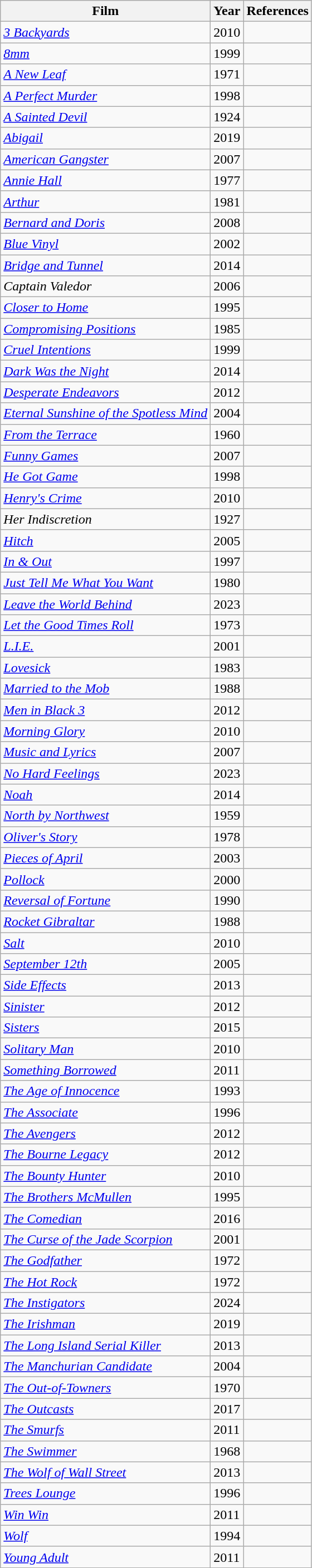<table class="wikitable sortable">
<tr>
<th>Film</th>
<th>Year</th>
<th>References</th>
</tr>
<tr>
<td><em><a href='#'>3 Backyards</a></em></td>
<td>2010</td>
<td></td>
</tr>
<tr>
<td><em><a href='#'>8mm</a></em></td>
<td>1999</td>
<td></td>
</tr>
<tr>
<td><em><a href='#'>A New Leaf</a></em></td>
<td>1971</td>
<td></td>
</tr>
<tr>
<td><em><a href='#'>A Perfect Murder</a></em></td>
<td>1998</td>
<td></td>
</tr>
<tr>
<td><em><a href='#'>A Sainted Devil</a></em></td>
<td>1924</td>
<td></td>
</tr>
<tr>
<td><em><a href='#'>Abigail</a></em></td>
<td>2019</td>
<td></td>
</tr>
<tr>
<td><em><a href='#'>American Gangster</a></em></td>
<td>2007</td>
<td></td>
</tr>
<tr>
<td><em><a href='#'>Annie Hall</a></em></td>
<td>1977</td>
<td></td>
</tr>
<tr>
<td><em><a href='#'>Arthur</a></em></td>
<td>1981</td>
<td></td>
</tr>
<tr>
<td><em><a href='#'>Bernard and Doris</a></em></td>
<td>2008</td>
<td></td>
</tr>
<tr>
<td><em><a href='#'>Blue Vinyl</a></em></td>
<td>2002</td>
<td></td>
</tr>
<tr>
<td><em><a href='#'>Bridge and Tunnel</a></em></td>
<td>2014</td>
<td></td>
</tr>
<tr>
<td><em>Captain Valedor</em></td>
<td>2006</td>
<td></td>
</tr>
<tr>
<td><em><a href='#'>Closer to Home</a></em></td>
<td>1995</td>
<td></td>
</tr>
<tr>
<td><em><a href='#'>Compromising Positions</a></em></td>
<td>1985</td>
<td></td>
</tr>
<tr>
<td><em><a href='#'>Cruel Intentions</a></em></td>
<td>1999</td>
<td></td>
</tr>
<tr>
<td><em><a href='#'>Dark Was the Night</a></em></td>
<td>2014</td>
<td></td>
</tr>
<tr>
<td><em><a href='#'>Desperate Endeavors</a></em></td>
<td>2012</td>
<td></td>
</tr>
<tr>
<td><em><a href='#'>Eternal Sunshine of the Spotless Mind</a></em></td>
<td>2004</td>
<td></td>
</tr>
<tr>
<td><em><a href='#'>From the Terrace</a></em></td>
<td>1960</td>
<td></td>
</tr>
<tr>
<td><em><a href='#'>Funny Games</a></em></td>
<td>2007</td>
<td></td>
</tr>
<tr>
<td><em><a href='#'>He Got Game</a></em></td>
<td>1998</td>
<td></td>
</tr>
<tr>
<td><em><a href='#'>Henry's Crime</a></em></td>
<td>2010</td>
<td></td>
</tr>
<tr>
<td><em>Her Indiscretion</em></td>
<td>1927</td>
<td></td>
</tr>
<tr>
<td><em><a href='#'>Hitch</a></em></td>
<td>2005</td>
<td></td>
</tr>
<tr>
<td><em><a href='#'>In & Out</a></em></td>
<td>1997</td>
<td></td>
</tr>
<tr>
<td><em><a href='#'>Just Tell Me What You Want</a></em></td>
<td>1980</td>
<td></td>
</tr>
<tr>
<td><em><a href='#'>Leave the World Behind</a></em></td>
<td>2023</td>
<td></td>
</tr>
<tr>
<td><em><a href='#'>Let the Good Times Roll</a></em></td>
<td>1973</td>
<td></td>
</tr>
<tr>
<td><em><a href='#'>L.I.E.</a></em></td>
<td>2001</td>
<td></td>
</tr>
<tr>
<td><em><a href='#'>Lovesick</a></em></td>
<td>1983</td>
<td></td>
</tr>
<tr>
<td><em><a href='#'>Married to the Mob</a></em></td>
<td>1988</td>
<td></td>
</tr>
<tr>
<td><em><a href='#'>Men in Black 3</a></em></td>
<td>2012</td>
<td></td>
</tr>
<tr>
<td><em><a href='#'>Morning Glory</a></em></td>
<td>2010</td>
<td></td>
</tr>
<tr>
<td><em><a href='#'>Music and Lyrics</a></em></td>
<td>2007</td>
<td></td>
</tr>
<tr>
<td><em><a href='#'>No Hard Feelings</a></em></td>
<td>2023</td>
<td></td>
</tr>
<tr>
<td><em><a href='#'>Noah</a></em></td>
<td>2014</td>
<td></td>
</tr>
<tr>
<td><em><a href='#'>North by Northwest</a></em></td>
<td>1959</td>
<td></td>
</tr>
<tr>
<td><em><a href='#'>Oliver's Story</a></em></td>
<td>1978</td>
<td></td>
</tr>
<tr>
<td><em><a href='#'>Pieces of April</a></em></td>
<td>2003</td>
<td></td>
</tr>
<tr>
<td><em><a href='#'>Pollock</a></em></td>
<td>2000</td>
<td></td>
</tr>
<tr>
<td><em><a href='#'>Reversal of Fortune</a></em></td>
<td>1990</td>
<td></td>
</tr>
<tr>
<td><em><a href='#'>Rocket Gibraltar</a></em></td>
<td>1988</td>
<td></td>
</tr>
<tr>
<td><em><a href='#'>Salt</a></em></td>
<td>2010</td>
<td></td>
</tr>
<tr>
<td><em><a href='#'>September 12th</a></em></td>
<td>2005</td>
<td></td>
</tr>
<tr>
<td><em><a href='#'>Side Effects</a></em></td>
<td>2013</td>
<td></td>
</tr>
<tr>
<td><em><a href='#'>Sinister</a></em></td>
<td>2012</td>
<td></td>
</tr>
<tr>
<td><em><a href='#'>Sisters</a></em></td>
<td>2015</td>
<td></td>
</tr>
<tr>
<td><em><a href='#'>Solitary Man</a></em></td>
<td>2010</td>
<td></td>
</tr>
<tr>
<td><em><a href='#'>Something Borrowed</a></em></td>
<td>2011</td>
<td></td>
</tr>
<tr>
<td><em><a href='#'>The Age of Innocence</a></em></td>
<td>1993</td>
<td></td>
</tr>
<tr>
<td><em><a href='#'>The Associate</a></em></td>
<td>1996</td>
<td></td>
</tr>
<tr>
<td><em><a href='#'>The Avengers</a></em></td>
<td>2012</td>
<td></td>
</tr>
<tr>
<td><em><a href='#'>The Bourne Legacy</a></em></td>
<td>2012</td>
<td></td>
</tr>
<tr>
<td><em><a href='#'>The Bounty Hunter</a></em></td>
<td>2010</td>
<td></td>
</tr>
<tr>
<td><em><a href='#'>The Brothers McMullen</a></em></td>
<td>1995</td>
<td></td>
</tr>
<tr>
<td><em><a href='#'>The Comedian</a></em></td>
<td>2016</td>
<td></td>
</tr>
<tr>
<td><em><a href='#'>The Curse of the Jade Scorpion</a></em></td>
<td>2001</td>
<td></td>
</tr>
<tr>
<td><em><a href='#'>The Godfather</a></em></td>
<td>1972</td>
<td></td>
</tr>
<tr>
<td><em><a href='#'>The Hot Rock</a></em></td>
<td>1972</td>
<td></td>
</tr>
<tr>
<td><em><a href='#'>The Instigators</a></em></td>
<td>2024</td>
<td></td>
</tr>
<tr>
<td><em><a href='#'>The Irishman</a></em></td>
<td>2019</td>
<td></td>
</tr>
<tr>
<td><em><a href='#'>The Long Island Serial Killer</a></em></td>
<td>2013</td>
<td></td>
</tr>
<tr>
<td><em><a href='#'>The Manchurian Candidate</a></em></td>
<td>2004</td>
<td></td>
</tr>
<tr>
<td><em><a href='#'>The Out-of-Towners</a></em></td>
<td>1970</td>
<td></td>
</tr>
<tr>
<td><em><a href='#'>The Outcasts</a></em></td>
<td>2017</td>
<td></td>
</tr>
<tr>
<td><em><a href='#'>The Smurfs</a></em></td>
<td>2011</td>
<td></td>
</tr>
<tr>
<td><em><a href='#'>The Swimmer</a></em></td>
<td>1968</td>
<td></td>
</tr>
<tr>
<td><em><a href='#'>The Wolf of Wall Street</a></em></td>
<td>2013</td>
<td></td>
</tr>
<tr>
<td><em><a href='#'>Trees Lounge</a></em></td>
<td>1996</td>
<td></td>
</tr>
<tr>
<td><em><a href='#'>Win Win</a></em></td>
<td>2011</td>
<td></td>
</tr>
<tr>
<td><em><a href='#'>Wolf</a></em></td>
<td>1994</td>
<td></td>
</tr>
<tr>
<td><em><a href='#'>Young Adult</a></em></td>
<td>2011</td>
<td></td>
</tr>
</table>
